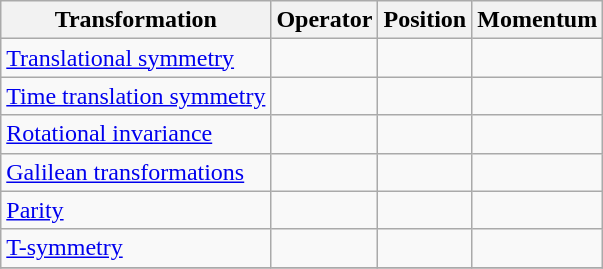<table class="wikitable">
<tr>
<th>Transformation</th>
<th>Operator</th>
<th>Position</th>
<th>Momentum</th>
</tr>
<tr>
<td><a href='#'>Translational symmetry</a></td>
<td></td>
<td></td>
<td></td>
</tr>
<tr>
<td><a href='#'>Time translation symmetry</a></td>
<td></td>
<td></td>
<td></td>
</tr>
<tr>
<td><a href='#'>Rotational invariance</a></td>
<td></td>
<td></td>
<td></td>
</tr>
<tr>
<td><a href='#'>Galilean transformations</a></td>
<td></td>
<td></td>
<td></td>
</tr>
<tr>
<td><a href='#'>Parity</a></td>
<td></td>
<td></td>
<td></td>
</tr>
<tr>
<td><a href='#'>T-symmetry</a></td>
<td></td>
<td></td>
<td></td>
</tr>
<tr>
</tr>
</table>
